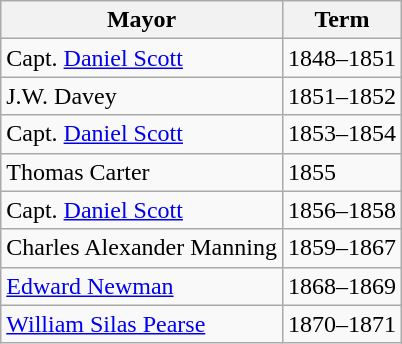<table class="wikitable">
<tr>
<th>Mayor</th>
<th>Term</th>
</tr>
<tr>
<td>Capt. <a href='#'>Daniel Scott</a></td>
<td>1848–1851</td>
</tr>
<tr>
<td>J.W. Davey</td>
<td>1851–1852</td>
</tr>
<tr>
<td>Capt. <a href='#'>Daniel Scott</a></td>
<td>1853–1854</td>
</tr>
<tr>
<td>Thomas Carter</td>
<td>1855</td>
</tr>
<tr>
<td>Capt. <a href='#'>Daniel Scott</a></td>
<td>1856–1858</td>
</tr>
<tr>
<td>Charles Alexander Manning</td>
<td>1859–1867</td>
</tr>
<tr>
<td><a href='#'>Edward Newman</a></td>
<td>1868–1869</td>
</tr>
<tr>
<td><a href='#'>William Silas Pearse</a></td>
<td>1870–1871</td>
</tr>
</table>
